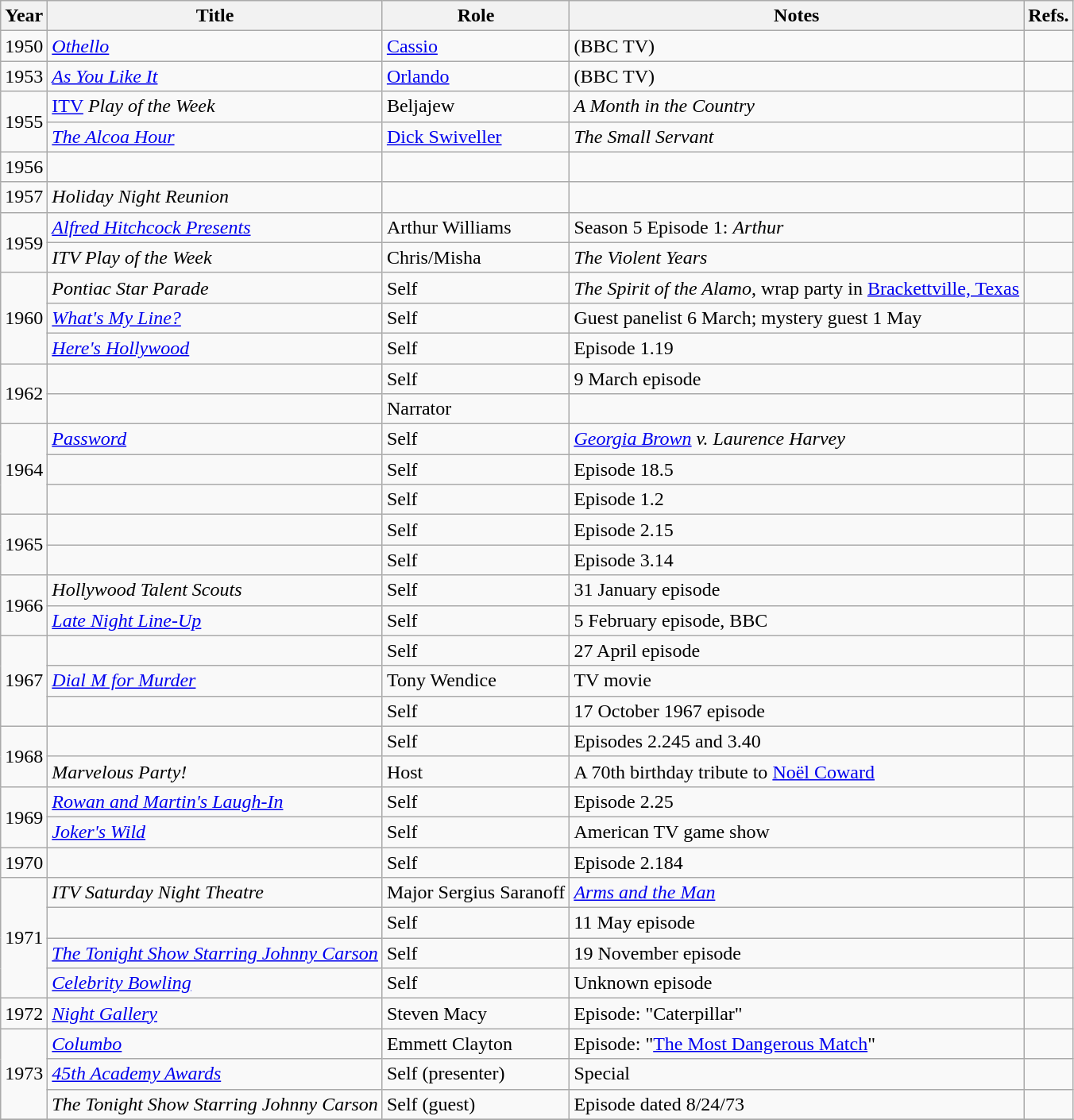<table class="wikitable sortable">
<tr>
<th scope="col">Year</th>
<th scope="col">Title</th>
<th scope="col" class="unsortable">Role</th>
<th scope="col" class="unsortable">Notes</th>
<th scope="col" class="unsortable">Refs.</th>
</tr>
<tr>
<td scope="row">1950</td>
<td><em><a href='#'>Othello</a></em></td>
<td><a href='#'>Cassio</a></td>
<td>(BBC TV)</td>
<td></td>
</tr>
<tr>
<td scope="row">1953</td>
<td><em><a href='#'>As You Like It</a></em></td>
<td><a href='#'>Orlando</a></td>
<td>(BBC TV)</td>
<td></td>
</tr>
<tr>
<td scope="row" rowspan=2>1955</td>
<td><a href='#'>ITV</a> <em>Play of the Week</em></td>
<td>Beljajew</td>
<td><em>A Month in the Country</em></td>
<td></td>
</tr>
<tr>
<td><em><a href='#'>The Alcoa Hour</a></em></td>
<td><a href='#'>Dick Swiveller</a></td>
<td><em>The Small Servant</em></td>
<td></td>
</tr>
<tr>
<td scope="row">1956</td>
<td></td>
<td></td>
<td></td>
<td></td>
</tr>
<tr>
<td scope="row">1957</td>
<td><em>Holiday Night Reunion</em></td>
<td></td>
<td></td>
<td></td>
</tr>
<tr>
<td scope="row" rowspan=2>1959</td>
<td><em><a href='#'>Alfred Hitchcock Presents</a></em></td>
<td>Arthur Williams</td>
<td>Season 5 Episode 1: <em>Arthur</em></td>
<td></td>
</tr>
<tr>
<td><em>ITV Play of the Week</em></td>
<td>Chris/Misha</td>
<td><em>The Violent Years</em></td>
<td></td>
</tr>
<tr>
<td scope="row" rowspan=3>1960</td>
<td><em>Pontiac Star Parade</em></td>
<td>Self</td>
<td><em>The Spirit of the Alamo</em>, wrap party in <a href='#'>Brackettville, Texas</a></td>
<td></td>
</tr>
<tr>
<td><em><a href='#'>What's My Line?</a></em></td>
<td>Self</td>
<td>Guest panelist 6 March; mystery guest 1 May</td>
<td></td>
</tr>
<tr>
<td><em><a href='#'>Here's Hollywood</a></em></td>
<td>Self</td>
<td>Episode 1.19</td>
<td></td>
</tr>
<tr>
<td scope="row" rowspan=2>1962</td>
<td><em> </em></td>
<td>Self</td>
<td>9 March episode</td>
<td></td>
</tr>
<tr>
<td><em></em></td>
<td>Narrator</td>
<td></td>
<td></td>
</tr>
<tr>
<td scope="row" rowspan=3>1964</td>
<td><em><a href='#'>Password</a></em></td>
<td>Self</td>
<td><em><a href='#'>Georgia Brown</a> v. Laurence Harvey</em></td>
<td></td>
</tr>
<tr>
<td></td>
<td>Self</td>
<td>Episode 18.5</td>
<td></td>
</tr>
<tr>
<td></td>
<td>Self</td>
<td>Episode 1.2</td>
<td></td>
</tr>
<tr>
<td scope="row" rowspan=2>1965</td>
<td></td>
<td>Self</td>
<td>Episode 2.15</td>
<td></td>
</tr>
<tr>
<td></td>
<td>Self</td>
<td>Episode 3.14</td>
<td></td>
</tr>
<tr>
<td scope="row" rowspan=2>1966</td>
<td><em>Hollywood Talent Scouts</em></td>
<td>Self</td>
<td>31 January episode</td>
<td></td>
</tr>
<tr>
<td><em><a href='#'>Late Night Line-Up</a></em></td>
<td>Self</td>
<td>5 February episode, BBC</td>
<td></td>
</tr>
<tr>
<td scope="row" rowspan=3>1967</td>
<td></td>
<td>Self</td>
<td>27 April episode</td>
<td></td>
</tr>
<tr>
<td><em><a href='#'>Dial M for Murder</a></em></td>
<td>Tony Wendice</td>
<td>TV movie</td>
<td></td>
</tr>
<tr>
<td><em></em></td>
<td>Self</td>
<td>17 October 1967 episode</td>
<td></td>
</tr>
<tr>
<td scope="row" rowspan=2>1968</td>
<td></td>
<td>Self</td>
<td>Episodes 2.245 and 3.40</td>
<td></td>
</tr>
<tr>
<td><em>Marvelous Party! </em></td>
<td>Host</td>
<td>A 70th birthday tribute to <a href='#'>Noël Coward</a></td>
<td></td>
</tr>
<tr>
<td scope="row" rowspan=2>1969</td>
<td><em><a href='#'>Rowan and Martin's Laugh-In</a></em></td>
<td>Self</td>
<td>Episode 2.25</td>
<td></td>
</tr>
<tr>
<td><em><a href='#'>Joker's Wild</a></em></td>
<td>Self</td>
<td>American TV game show</td>
<td></td>
</tr>
<tr>
<td scope="row">1970</td>
<td></td>
<td>Self</td>
<td>Episode 2.184</td>
<td></td>
</tr>
<tr>
<td scope="row" rowspan=4>1971</td>
<td><em>ITV Saturday Night Theatre</em></td>
<td>Major Sergius Saranoff</td>
<td><em><a href='#'>Arms and the Man</a></em></td>
<td></td>
</tr>
<tr>
<td></td>
<td>Self</td>
<td>11 May episode</td>
<td></td>
</tr>
<tr>
<td><em><a href='#'>The Tonight Show Starring Johnny Carson</a></em></td>
<td>Self</td>
<td>19 November episode</td>
<td></td>
</tr>
<tr>
<td><em><a href='#'>Celebrity Bowling</a> </em></td>
<td>Self</td>
<td>Unknown episode</td>
<td></td>
</tr>
<tr>
<td scope="row">1972</td>
<td><em><a href='#'>Night Gallery</a></em></td>
<td>Steven Macy</td>
<td>Episode: "Caterpillar"</td>
<td></td>
</tr>
<tr>
<td scope="row" rowspan=3>1973</td>
<td><em><a href='#'>Columbo</a></em></td>
<td>Emmett Clayton</td>
<td>Episode: "<a href='#'>The Most Dangerous Match</a>"</td>
<td></td>
</tr>
<tr>
<td><em><a href='#'>45th Academy Awards</a> </em></td>
<td>Self (presenter)</td>
<td>Special</td>
<td></td>
</tr>
<tr>
<td><em>The Tonight Show Starring Johnny Carson</em></td>
<td>Self (guest)</td>
<td>Episode dated 8/24/73</td>
<td></td>
</tr>
<tr>
</tr>
</table>
